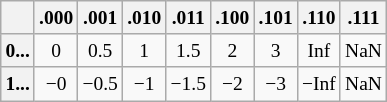<table class="wikitable" style="text-align:center; font-size:small">
<tr>
<th></th>
<th>.000</th>
<th>.001</th>
<th>.010</th>
<th>.011</th>
<th>.100</th>
<th>.101</th>
<th>.110</th>
<th>.111</th>
</tr>
<tr>
<th>0...</th>
<td>0</td>
<td>0.5</td>
<td>1</td>
<td>1.5</td>
<td>2</td>
<td>3</td>
<td>Inf</td>
<td>NaN</td>
</tr>
<tr>
<th>1...</th>
<td>−0</td>
<td>−0.5</td>
<td>−1</td>
<td>−1.5</td>
<td>−2</td>
<td>−3</td>
<td>−Inf</td>
<td>NaN</td>
</tr>
</table>
